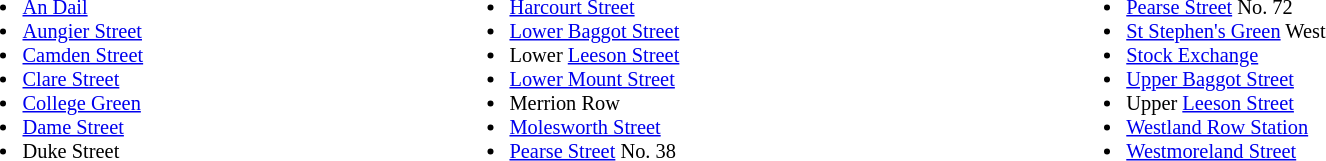<table width="95%" style="font-size:85%">
<tr valign=top>
<td style= width="30%"><br><ul><li><a href='#'>An Dail</a></li><li><a href='#'>Aungier Street</a></li><li><a href='#'>Camden Street</a></li><li><a href='#'>Clare Street</a></li><li><a href='#'>College Green</a></li><li><a href='#'>Dame Street</a></li><li>Duke Street</li></ul></td>
<td><br><ul><li><a href='#'>Harcourt Street</a></li><li><a href='#'>Lower Baggot Street</a></li><li>Lower <a href='#'>Leeson Street</a></li><li><a href='#'>Lower Mount Street</a></li><li>Merrion Row</li><li><a href='#'>Molesworth Street</a></li><li><a href='#'>Pearse Street</a> No. 38</li></ul></td>
<td><br><ul><li><a href='#'>Pearse Street</a> No. 72</li><li><a href='#'>St Stephen's Green</a> West</li><li><a href='#'>Stock Exchange</a></li><li><a href='#'>Upper Baggot Street</a></li><li>Upper <a href='#'>Leeson Street</a></li><li><a href='#'>Westland Row Station</a></li><li><a href='#'>Westmoreland Street</a></li></ul></td>
</tr>
</table>
